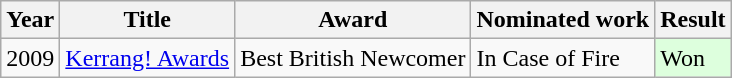<table class="wikitable">
<tr>
<th>Year</th>
<th>Title</th>
<th>Award</th>
<th>Nominated work</th>
<th>Result</th>
</tr>
<tr>
<td>2009</td>
<td><a href='#'>Kerrang! Awards</a></td>
<td>Best British Newcomer</td>
<td>In Case of Fire</td>
<td style="background:#dfd;">Won</td>
</tr>
</table>
